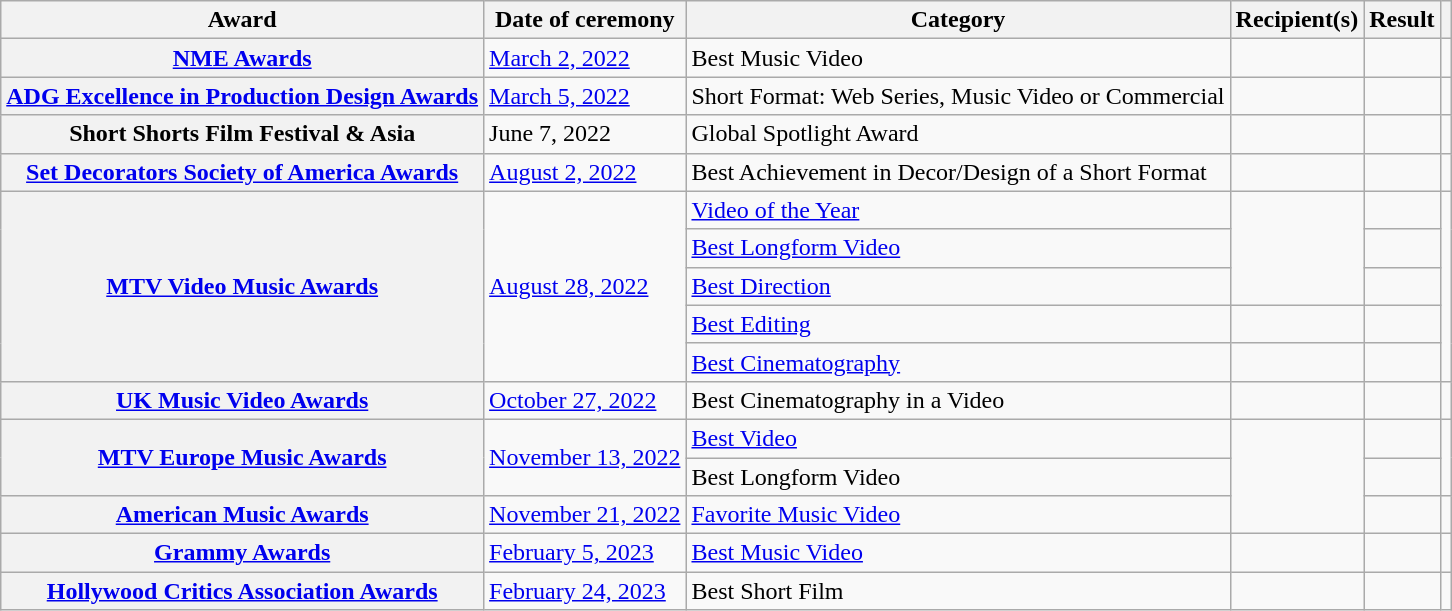<table class="wikitable sortable plainrowheaders">
<tr>
<th scope="col">Award</th>
<th scope="col">Date of ceremony</th>
<th scope="col">Category</th>
<th scope="col">Recipient(s)</th>
<th scope="col">Result</th>
<th scope="col" class="unsortable"></th>
</tr>
<tr>
<th scope="row"><a href='#'>NME Awards</a></th>
<td><a href='#'>March 2, 2022</a></td>
<td>Best Music Video</td>
<td></td>
<td></td>
<td></td>
</tr>
<tr>
<th scope="row"><a href='#'>ADG Excellence in Production Design Awards</a></th>
<td><a href='#'>March 5, 2022</a></td>
<td>Short Format: Web Series, Music Video or Commercial</td>
<td></td>
<td></td>
<td></td>
</tr>
<tr>
<th scope="row">Short Shorts Film Festival & Asia</th>
<td>June 7, 2022</td>
<td>Global Spotlight Award</td>
<td></td>
<td></td>
<td></td>
</tr>
<tr>
<th scope="row"><a href='#'>Set Decorators Society of America Awards</a></th>
<td><a href='#'>August 2, 2022</a></td>
<td>Best Achievement in Decor/Design of a Short Format</td>
<td></td>
<td></td>
<td></td>
</tr>
<tr>
<th rowspan="5" scope="row"><a href='#'>MTV Video Music Awards</a></th>
<td rowspan="5"><a href='#'>August 28, 2022</a></td>
<td><a href='#'>Video of the Year</a></td>
<td rowspan="3"></td>
<td></td>
<td rowspan="5"></td>
</tr>
<tr>
<td><a href='#'>Best Longform Video</a></td>
<td></td>
</tr>
<tr>
<td><a href='#'>Best Direction</a></td>
<td></td>
</tr>
<tr>
<td><a href='#'>Best Editing</a></td>
<td></td>
<td></td>
</tr>
<tr>
<td><a href='#'>Best Cinematography</a></td>
<td></td>
<td></td>
</tr>
<tr>
<th scope="row"><a href='#'>UK Music Video Awards</a></th>
<td><a href='#'>October 27, 2022</a></td>
<td>Best Cinematography in a Video</td>
<td></td>
<td></td>
<td></td>
</tr>
<tr>
<th rowspan="2" scope="row"><a href='#'>MTV Europe Music Awards</a></th>
<td rowspan="2"><a href='#'>November 13, 2022</a></td>
<td><a href='#'>Best Video</a></td>
<td rowspan="3"></td>
<td></td>
<td rowspan="2"></td>
</tr>
<tr>
<td>Best Longform Video</td>
<td></td>
</tr>
<tr>
<th scope="row"><a href='#'>American Music Awards</a></th>
<td><a href='#'>November 21, 2022</a></td>
<td><a href='#'>Favorite Music Video</a></td>
<td></td>
<td></td>
</tr>
<tr>
<th scope="row"><a href='#'>Grammy Awards</a></th>
<td><a href='#'>February 5, 2023</a></td>
<td><a href='#'>Best Music Video</a></td>
<td></td>
<td></td>
<td></td>
</tr>
<tr>
<th scope="row"><a href='#'>Hollywood Critics Association Awards</a></th>
<td><a href='#'>February 24, 2023</a></td>
<td>Best Short Film</td>
<td></td>
<td></td>
<td></td>
</tr>
</table>
